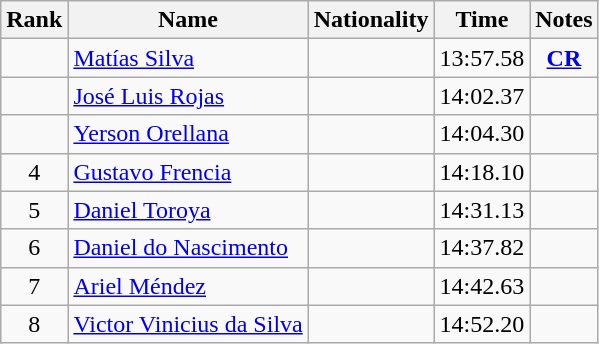<table class="wikitable sortable" style="text-align:center">
<tr>
<th>Rank</th>
<th>Name</th>
<th>Nationality</th>
<th>Time</th>
<th>Notes</th>
</tr>
<tr>
<td align=center></td>
<td align=left><a href='#'>Matías Silva</a></td>
<td align=left></td>
<td>13:57.58</td>
<td><strong><a href='#'>CR</a></strong></td>
</tr>
<tr>
<td align=center></td>
<td align=left><a href='#'>José Luis Rojas</a></td>
<td align=left></td>
<td>14:02.37</td>
<td></td>
</tr>
<tr>
<td align=center></td>
<td align=left><a href='#'>Yerson Orellana</a></td>
<td align=left></td>
<td>14:04.30</td>
<td></td>
</tr>
<tr>
<td align=center>4</td>
<td align=left><a href='#'>Gustavo Frencia</a></td>
<td align=left></td>
<td>14:18.10</td>
<td></td>
</tr>
<tr>
<td align=center>5</td>
<td align=left><a href='#'>Daniel Toroya</a></td>
<td align=left></td>
<td>14:31.13</td>
<td></td>
</tr>
<tr>
<td align=center>6</td>
<td align=left><a href='#'>Daniel do Nascimento</a></td>
<td align=left></td>
<td>14:37.82</td>
<td></td>
</tr>
<tr>
<td align=center>7</td>
<td align=left><a href='#'>Ariel Méndez</a></td>
<td align=left></td>
<td>14:42.63</td>
<td></td>
</tr>
<tr>
<td align=center>8</td>
<td align=left><a href='#'>Victor Vinicius da Silva</a></td>
<td align=left></td>
<td>14:52.20</td>
<td></td>
</tr>
</table>
